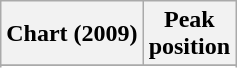<table class="wikitable plainrowheaders">
<tr>
<th scope="col">Chart (2009)</th>
<th scope="col">Peak<br>position</th>
</tr>
<tr>
</tr>
<tr>
</tr>
</table>
